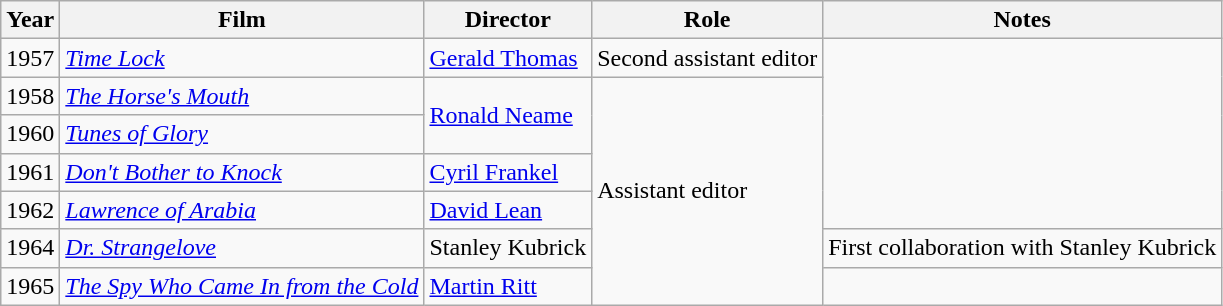<table class="wikitable">
<tr>
<th>Year</th>
<th>Film</th>
<th>Director</th>
<th>Role</th>
<th>Notes</th>
</tr>
<tr>
<td>1957</td>
<td><em><a href='#'>Time Lock</a></em></td>
<td><a href='#'>Gerald Thomas</a></td>
<td>Second assistant editor</td>
<td rowspan=5><small></small></td>
</tr>
<tr>
<td>1958</td>
<td><em><a href='#'>The Horse's Mouth</a></em></td>
<td rowspan=2><a href='#'>Ronald Neame</a></td>
<td rowspan=6>Assistant editor</td>
</tr>
<tr>
<td>1960</td>
<td><em><a href='#'>Tunes of Glory</a></em></td>
</tr>
<tr>
<td>1961</td>
<td><em><a href='#'>Don't Bother to Knock</a></em></td>
<td><a href='#'>Cyril Frankel</a></td>
</tr>
<tr>
<td>1962</td>
<td><em><a href='#'>Lawrence of Arabia</a></em></td>
<td><a href='#'>David Lean</a></td>
</tr>
<tr>
<td>1964</td>
<td><em><a href='#'>Dr. Strangelove</a></em></td>
<td>Stanley Kubrick</td>
<td>First collaboration with Stanley Kubrick</td>
</tr>
<tr>
<td>1965</td>
<td><em><a href='#'>The Spy Who Came In from the Cold</a></em></td>
<td><a href='#'>Martin Ritt</a></td>
<td><small></small></td>
</tr>
</table>
